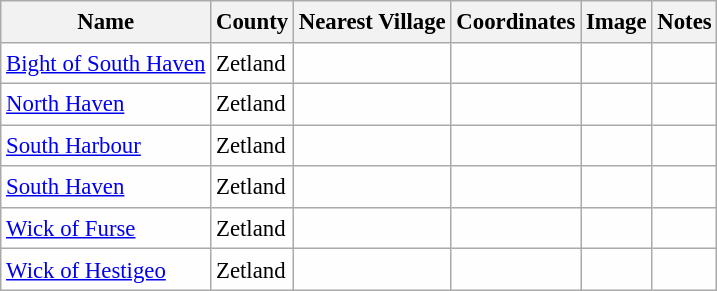<table class="wikitable sortable" style="table-layout:fixed;background-color:#FEFEFE;font-size:95%;padding:0.30em;line-height:1.35em;">
<tr>
<th scope="col">Name</th>
<th scope="col">County</th>
<th scope="col">Nearest Village</th>
<th scope="col" data-sort-type="number">Coordinates</th>
<th scope="col">Image</th>
<th scope="col">Notes</th>
</tr>
<tr>
<td><a href='#'>Bight of South Haven</a></td>
<td>Zetland</td>
<td></td>
<td></td>
<td></td>
<td></td>
</tr>
<tr>
<td><a href='#'>North Haven</a></td>
<td>Zetland</td>
<td></td>
<td></td>
<td></td>
<td></td>
</tr>
<tr>
<td><a href='#'>South Harbour</a></td>
<td>Zetland</td>
<td></td>
<td></td>
<td></td>
<td></td>
</tr>
<tr>
<td><a href='#'>South Haven</a></td>
<td>Zetland</td>
<td></td>
<td></td>
<td></td>
<td></td>
</tr>
<tr>
<td><a href='#'>Wick of Furse</a></td>
<td>Zetland</td>
<td></td>
<td></td>
<td></td>
<td></td>
</tr>
<tr>
<td><a href='#'>Wick of Hestigeo</a></td>
<td>Zetland</td>
<td></td>
<td></td>
<td></td>
<td></td>
</tr>
</table>
